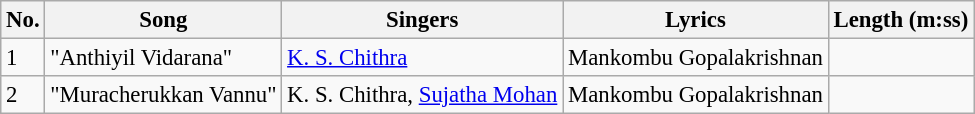<table class="wikitable" style="font-size:95%;">
<tr>
<th>No.</th>
<th>Song</th>
<th>Singers</th>
<th>Lyrics</th>
<th>Length (m:ss)</th>
</tr>
<tr>
<td>1</td>
<td>"Anthiyil Vidarana"</td>
<td><a href='#'>K. S. Chithra</a></td>
<td>Mankombu Gopalakrishnan</td>
<td></td>
</tr>
<tr>
<td>2</td>
<td>"Muracherukkan Vannu"</td>
<td>K. S. Chithra, <a href='#'>Sujatha Mohan</a></td>
<td>Mankombu Gopalakrishnan</td>
<td></td>
</tr>
</table>
